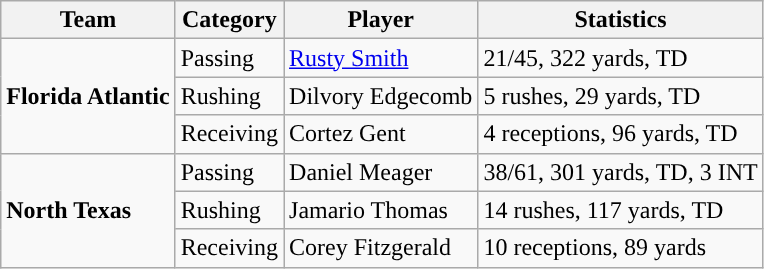<table class="wikitable" style="float: left;">
<tr>
<th>Team</th>
<th>Category</th>
<th>Player</th>
<th>Statistics</th>
</tr>
<tr>
<td rowspan=3><strong>Florida Atlantic</strong></td>
<td>Passing</td>
<td><a href='#'>Rusty Smith</a></td>
<td>21/45, 322 yards, TD</td>
</tr>
<tr>
<td>Rushing</td>
<td>Dilvory Edgecomb</td>
<td>5 rushes, 29 yards, TD</td>
</tr>
<tr>
<td>Receiving</td>
<td>Cortez Gent</td>
<td>4 receptions, 96 yards, TD</td>
</tr>
<tr>
<td rowspan=3><strong>North Texas</strong></td>
<td>Passing</td>
<td>Daniel Meager</td>
<td>38/61, 301 yards, TD, 3 INT</td>
</tr>
<tr>
<td>Rushing</td>
<td>Jamario Thomas</td>
<td>14 rushes, 117 yards, TD</td>
</tr>
<tr>
<td>Receiving</td>
<td>Corey Fitzgerald</td>
<td>10 receptions, 89 yards</td>
</tr>
</table>
